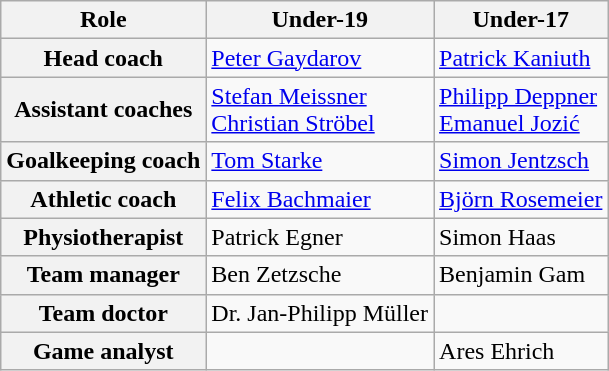<table class="wikitable">
<tr>
<th>Role</th>
<th>Under-19</th>
<th>Under-17</th>
</tr>
<tr>
<th>Head coach</th>
<td> <a href='#'>Peter Gaydarov</a></td>
<td> <a href='#'>Patrick Kaniuth</a></td>
</tr>
<tr>
<th>Assistant coaches</th>
<td> <a href='#'>Stefan Meissner</a> <br> <a href='#'>Christian Ströbel</a></td>
<td> <a href='#'>Philipp Deppner</a> <br> <a href='#'>Emanuel Jozić</a></td>
</tr>
<tr>
<th>Goalkeeping coach</th>
<td> <a href='#'>Tom Starke</a></td>
<td> <a href='#'>Simon Jentzsch</a></td>
</tr>
<tr>
<th>Athletic coach</th>
<td> <a href='#'>Felix Bachmaier</a></td>
<td> <a href='#'>Björn Rosemeier</a></td>
</tr>
<tr>
<th>Physiotherapist</th>
<td> Patrick Egner</td>
<td> Simon Haas</td>
</tr>
<tr>
<th>Team manager</th>
<td> Ben Zetzsche</td>
<td> Benjamin Gam</td>
</tr>
<tr>
<th>Team doctor</th>
<td> Dr. Jan-Philipp Müller</td>
</tr>
<tr>
<th>Game analyst</th>
<td></td>
<td> Ares Ehrich</td>
</tr>
</table>
